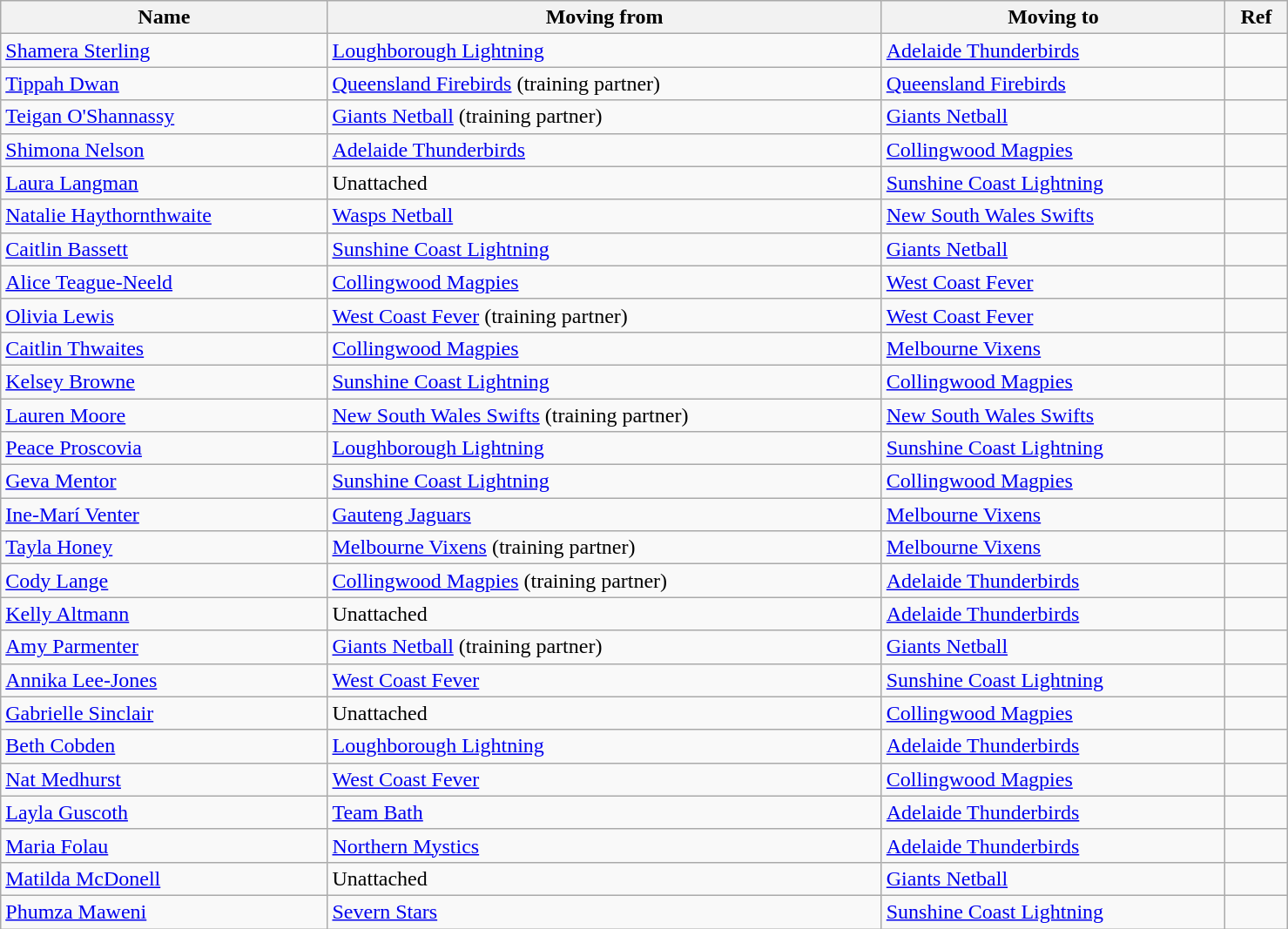<table class="wikitable sortable" style="width:78%; text-align:center; text-align:left;">
<tr>
<th>Name</th>
<th>Moving from</th>
<th>Moving to</th>
<th>Ref</th>
</tr>
<tr>
<td> <a href='#'>Shamera Sterling</a></td>
<td> <a href='#'>Loughborough Lightning</a></td>
<td> <a href='#'>Adelaide Thunderbirds</a></td>
<td></td>
</tr>
<tr>
<td> <a href='#'>Tippah Dwan</a></td>
<td> <a href='#'>Queensland Firebirds</a> (training partner)</td>
<td> <a href='#'>Queensland Firebirds</a></td>
<td></td>
</tr>
<tr>
<td> <a href='#'>Teigan O'Shannassy</a></td>
<td> <a href='#'>Giants Netball</a> (training partner)</td>
<td> <a href='#'>Giants Netball</a></td>
<td></td>
</tr>
<tr>
<td> <a href='#'>Shimona Nelson</a></td>
<td> <a href='#'>Adelaide Thunderbirds</a></td>
<td> <a href='#'>Collingwood Magpies</a></td>
<td></td>
</tr>
<tr>
<td> <a href='#'>Laura Langman</a></td>
<td>Unattached</td>
<td> <a href='#'>Sunshine Coast Lightning</a></td>
<td></td>
</tr>
<tr>
<td> <a href='#'>Natalie Haythornthwaite</a></td>
<td> <a href='#'>Wasps Netball</a></td>
<td> <a href='#'>New South Wales Swifts</a></td>
<td></td>
</tr>
<tr>
<td> <a href='#'>Caitlin Bassett</a></td>
<td> <a href='#'>Sunshine Coast Lightning</a></td>
<td> <a href='#'>Giants Netball</a></td>
<td></td>
</tr>
<tr>
<td> <a href='#'>Alice Teague-Neeld</a></td>
<td> <a href='#'>Collingwood Magpies</a></td>
<td> <a href='#'>West Coast Fever</a></td>
<td></td>
</tr>
<tr>
<td> <a href='#'>Olivia Lewis</a></td>
<td> <a href='#'>West Coast Fever</a> (training partner)</td>
<td> <a href='#'>West Coast Fever</a></td>
<td></td>
</tr>
<tr>
<td> <a href='#'>Caitlin Thwaites</a></td>
<td> <a href='#'>Collingwood Magpies</a></td>
<td> <a href='#'>Melbourne Vixens</a></td>
<td></td>
</tr>
<tr>
<td> <a href='#'>Kelsey Browne</a></td>
<td> <a href='#'>Sunshine Coast Lightning</a></td>
<td> <a href='#'>Collingwood Magpies</a></td>
<td></td>
</tr>
<tr>
<td> <a href='#'>Lauren Moore</a></td>
<td> <a href='#'>New South Wales Swifts</a> (training partner)</td>
<td> <a href='#'>New South Wales Swifts</a></td>
<td></td>
</tr>
<tr>
<td> <a href='#'>Peace Proscovia</a></td>
<td> <a href='#'>Loughborough Lightning</a></td>
<td> <a href='#'>Sunshine Coast Lightning</a></td>
<td></td>
</tr>
<tr>
<td> <a href='#'>Geva Mentor</a></td>
<td> <a href='#'>Sunshine Coast Lightning</a></td>
<td> <a href='#'>Collingwood Magpies</a></td>
<td></td>
</tr>
<tr>
<td> <a href='#'>Ine-Marí Venter</a></td>
<td> <a href='#'>Gauteng Jaguars</a></td>
<td> <a href='#'>Melbourne Vixens</a></td>
<td></td>
</tr>
<tr>
<td> <a href='#'>Tayla Honey</a></td>
<td> <a href='#'>Melbourne Vixens</a> (training partner)</td>
<td> <a href='#'>Melbourne Vixens</a></td>
<td></td>
</tr>
<tr>
<td> <a href='#'>Cody Lange</a></td>
<td> <a href='#'>Collingwood Magpies</a> (training partner)</td>
<td> <a href='#'>Adelaide Thunderbirds</a></td>
<td></td>
</tr>
<tr>
<td> <a href='#'>Kelly Altmann</a></td>
<td>Unattached</td>
<td> <a href='#'>Adelaide Thunderbirds</a></td>
<td></td>
</tr>
<tr>
<td> <a href='#'>Amy Parmenter</a></td>
<td> <a href='#'>Giants Netball</a> (training partner)</td>
<td> <a href='#'>Giants Netball</a></td>
<td></td>
</tr>
<tr>
<td> <a href='#'>Annika Lee-Jones</a></td>
<td> <a href='#'>West Coast Fever</a></td>
<td> <a href='#'>Sunshine Coast Lightning</a></td>
<td></td>
</tr>
<tr>
<td> <a href='#'>Gabrielle Sinclair</a></td>
<td>Unattached</td>
<td> <a href='#'>Collingwood Magpies</a></td>
<td></td>
</tr>
<tr>
<td> <a href='#'>Beth Cobden</a></td>
<td> <a href='#'>Loughborough Lightning</a></td>
<td> <a href='#'>Adelaide Thunderbirds</a></td>
<td></td>
</tr>
<tr>
<td> <a href='#'>Nat Medhurst</a></td>
<td> <a href='#'>West Coast Fever</a></td>
<td> <a href='#'>Collingwood Magpies</a></td>
<td></td>
</tr>
<tr>
<td> <a href='#'>Layla Guscoth</a></td>
<td> <a href='#'>Team Bath</a></td>
<td> <a href='#'>Adelaide Thunderbirds</a></td>
<td></td>
</tr>
<tr>
<td> <a href='#'>Maria Folau</a></td>
<td> <a href='#'>Northern Mystics</a></td>
<td> <a href='#'>Adelaide Thunderbirds</a></td>
<td></td>
</tr>
<tr>
<td> <a href='#'>Matilda McDonell</a></td>
<td>Unattached</td>
<td> <a href='#'>Giants Netball</a></td>
<td></td>
</tr>
<tr>
<td> <a href='#'>Phumza Maweni</a></td>
<td> <a href='#'>Severn Stars</a></td>
<td> <a href='#'>Sunshine Coast Lightning</a></td>
<td></td>
</tr>
</table>
